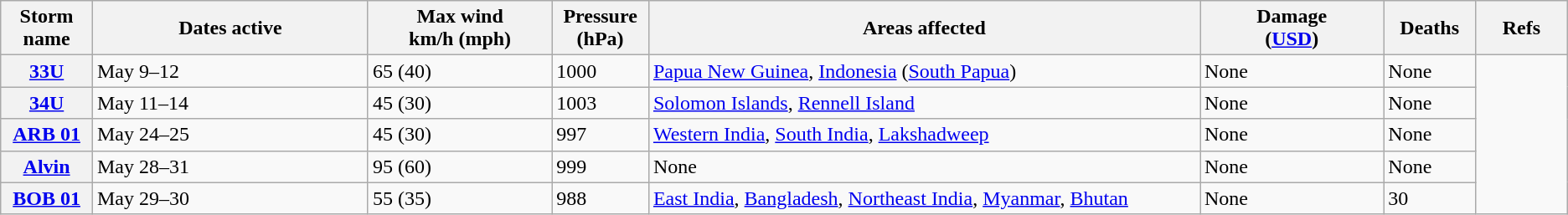<table class="wikitable sortable">
<tr>
<th width="5%">Storm name</th>
<th width="15%">Dates active</th>
<th width="10%">Max wind<br>km/h (mph)</th>
<th width="5%">Pressure<br>(hPa)</th>
<th width="30%">Areas affected</th>
<th width="10%">Damage<br>(<a href='#'>USD</a>)</th>
<th width="5%">Deaths</th>
<th width="5%">Refs</th>
</tr>
<tr>
<th><a href='#'>33U</a></th>
<td>May 9–12</td>
<td>65 (40)</td>
<td>1000</td>
<td><a href='#'>Papua New Guinea</a>, <a href='#'>Indonesia</a> (<a href='#'>South Papua</a>)</td>
<td>None</td>
<td>None</td>
</tr>
<tr>
<th><a href='#'>34U</a></th>
<td>May 11–14</td>
<td>45 (30)</td>
<td>1003</td>
<td><a href='#'>Solomon Islands</a>, <a href='#'>Rennell Island</a></td>
<td>None</td>
<td>None</td>
</tr>
<tr>
<th><a href='#'>ARB 01</a></th>
<td>May 24–25</td>
<td>45 (30)</td>
<td>997</td>
<td><a href='#'>Western India</a>, <a href='#'>South India</a>, <a href='#'>Lakshadweep</a></td>
<td>None</td>
<td>None</td>
</tr>
<tr>
<th><a href='#'>Alvin</a></th>
<td>May 28–31</td>
<td>95 (60)</td>
<td>999</td>
<td>None</td>
<td>None</td>
<td>None</td>
</tr>
<tr>
<th><a href='#'>BOB 01</a></th>
<td>May 29–30</td>
<td>55 (35)</td>
<td>988</td>
<td><a href='#'>East India</a>, <a href='#'>Bangladesh</a>, <a href='#'>Northeast India</a>, <a href='#'>Myanmar</a>, <a href='#'>Bhutan</a></td>
<td>None</td>
<td>30</td>
</tr>
</table>
